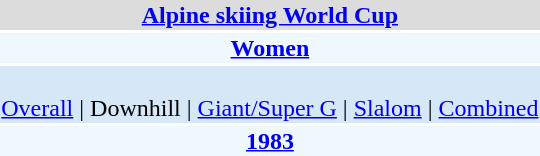<table align="right" class="toccolours" style="margin: 0 0 1em 1em;">
<tr>
<td colspan="2" align=center bgcolor=Gainsboro><strong><a href='#'>Alpine skiing World Cup</a></strong></td>
</tr>
<tr>
<td colspan="2" align=center bgcolor=AliceBlue><strong><a href='#'>Women</a></strong></td>
</tr>
<tr>
<td colspan="2" align=center bgcolor=D6E8F8><br><a href='#'>Overall</a> | 
Downhill | 
<a href='#'>Giant/Super G</a> | 
<a href='#'>Slalom</a> | 
<a href='#'>Combined</a></td>
</tr>
<tr>
<td colspan="2" align=center bgcolor=AliceBlue><strong><a href='#'>1983</a></strong></td>
</tr>
</table>
